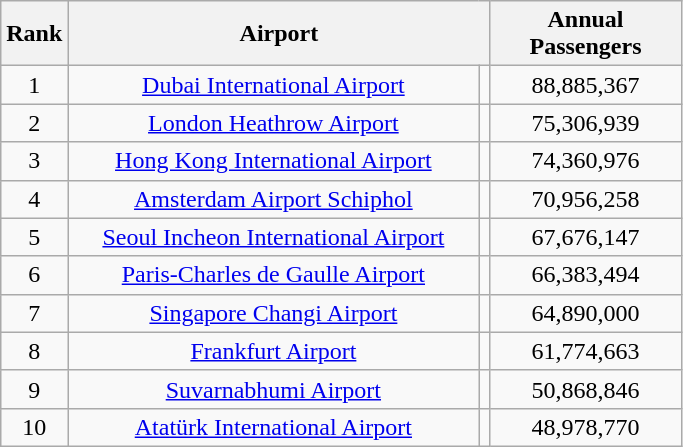<table class="wikitable sortable" style="text-align:center">
<tr>
<th data-sort-type="number" style="width: 20pt;">Rank</th>
<th colspan="2" class="unsortable">Airport</th>
<th style="width: 90pt;">Annual Passengers</th>
</tr>
<tr>
<td>1</td>
<td style="width: 200pt;"><a href='#'>Dubai International Airport</a></td>
<td></td>
<td>88,885,367</td>
</tr>
<tr>
<td>2</td>
<td style="width: 200pt;"><a href='#'>London Heathrow Airport</a></td>
<td></td>
<td>75,306,939</td>
</tr>
<tr>
<td>3</td>
<td style="width: 200pt;"><a href='#'>Hong Kong International Airport</a></td>
<td></td>
<td>74,360,976</td>
</tr>
<tr>
<td>4</td>
<td style="width: 200pt;"><a href='#'>Amsterdam Airport Schiphol</a></td>
<td></td>
<td>70,956,258</td>
</tr>
<tr>
<td>5</td>
<td style="width: 200pt;"><a href='#'>Seoul Incheon International Airport</a></td>
<td></td>
<td>67,676,147</td>
</tr>
<tr>
<td>6</td>
<td style="width: 200pt;"><a href='#'>Paris-Charles de Gaulle Airport</a></td>
<td></td>
<td>66,383,494</td>
</tr>
<tr>
<td>7</td>
<td style="width: 200pt;"><a href='#'>Singapore Changi Airport</a></td>
<td></td>
<td>64,890,000</td>
</tr>
<tr>
<td>8</td>
<td style="width: 200pt;"><a href='#'>Frankfurt Airport</a></td>
<td></td>
<td>61,774,663</td>
</tr>
<tr>
<td>9</td>
<td style="width: 200pt;"><a href='#'>Suvarnabhumi Airport</a></td>
<td></td>
<td>50,868,846</td>
</tr>
<tr>
<td>10</td>
<td style="width: 200pt;"><a href='#'>Atatürk International Airport</a></td>
<td></td>
<td>48,978,770</td>
</tr>
</table>
